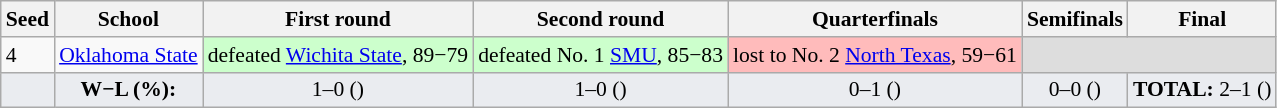<table class="sortable wikitable" style="white-space:nowrap; font-size:90%;">
<tr>
<th>Seed</th>
<th>School</th>
<th>First round</th>
<th>Second round</th>
<th>Quarterfinals</th>
<th>Semifinals</th>
<th>Final</th>
</tr>
<tr>
<td>4</td>
<td><a href='#'>Oklahoma State</a></td>
<td style="background:#cfc;">defeated <a href='#'>Wichita State</a>, 89−79</td>
<td style="background:#cfc;">defeated No. 1 <a href='#'>SMU</a>, 85−83</td>
<td style="background:#fbb;">lost to No. 2 <a href='#'>North Texas</a>, 59−61</td>
<td style="background:#ddd;" colspan=2></td>
</tr>
<tr class="sortbottom"  style="text-align:center; background:#EAECF0;">
<td></td>
<td><strong>W−L (%):</strong></td>
<td>1–0 ()</td>
<td>1–0 ()</td>
<td>0–1 ()</td>
<td>0–0 ()</td>
<td><strong>TOTAL:</strong> 2–1 ()</td>
</tr>
</table>
